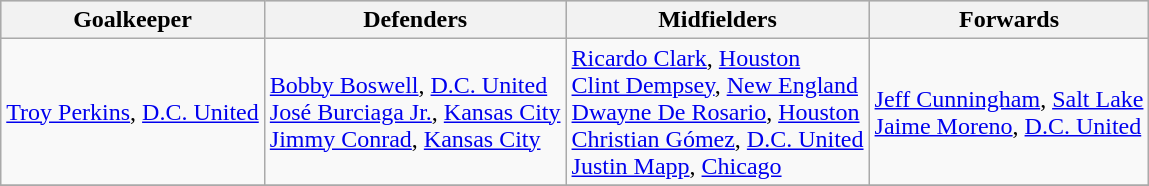<table class="wikitable">
<tr style="background:#cccccc;">
<th>Goalkeeper</th>
<th>Defenders</th>
<th>Midfielders</th>
<th>Forwards</th>
</tr>
<tr>
<td> <a href='#'>Troy Perkins</a>, <a href='#'>D.C. United</a></td>
<td> <a href='#'>Bobby Boswell</a>, <a href='#'>D.C. United</a><br> <a href='#'>José Burciaga Jr.</a>, <a href='#'>Kansas City</a><br> <a href='#'>Jimmy Conrad</a>, <a href='#'>Kansas City</a></td>
<td> <a href='#'>Ricardo Clark</a>, <a href='#'>Houston</a><br> <a href='#'>Clint Dempsey</a>, <a href='#'>New England</a> <br> <a href='#'>Dwayne De Rosario</a>, <a href='#'>Houston</a> <br> <a href='#'>Christian Gómez</a>, <a href='#'>D.C. United</a> <br> <a href='#'>Justin Mapp</a>, <a href='#'>Chicago</a></td>
<td> <a href='#'>Jeff Cunningham</a>, <a href='#'>Salt Lake</a> <br> <a href='#'>Jaime Moreno</a>, <a href='#'>D.C. United</a></td>
</tr>
<tr>
</tr>
</table>
